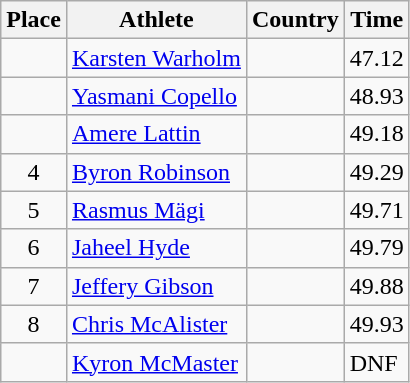<table class="wikitable">
<tr>
<th>Place</th>
<th>Athlete</th>
<th>Country</th>
<th>Time</th>
</tr>
<tr>
<td align=center></td>
<td><a href='#'>Karsten Warholm</a></td>
<td></td>
<td>47.12</td>
</tr>
<tr>
<td align=center></td>
<td><a href='#'>Yasmani Copello</a></td>
<td></td>
<td>48.93</td>
</tr>
<tr>
<td align=center></td>
<td><a href='#'>Amere Lattin</a></td>
<td></td>
<td>49.18</td>
</tr>
<tr>
<td align=center>4</td>
<td><a href='#'>Byron Robinson</a></td>
<td></td>
<td>49.29</td>
</tr>
<tr>
<td align=center>5</td>
<td><a href='#'>Rasmus Mägi</a></td>
<td></td>
<td>49.71</td>
</tr>
<tr>
<td align=center>6</td>
<td><a href='#'>Jaheel Hyde</a></td>
<td></td>
<td>49.79</td>
</tr>
<tr>
<td align=center>7</td>
<td><a href='#'>Jeffery Gibson</a></td>
<td></td>
<td>49.88</td>
</tr>
<tr>
<td align=center>8</td>
<td><a href='#'>Chris McAlister</a></td>
<td></td>
<td>49.93</td>
</tr>
<tr>
<td align=center></td>
<td><a href='#'>Kyron McMaster</a></td>
<td></td>
<td>DNF</td>
</tr>
</table>
